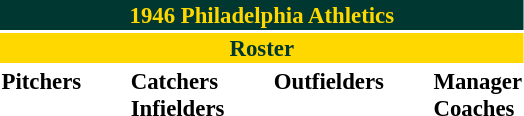<table class="toccolours" style="font-size: 95%;">
<tr>
<th colspan="10" style="background-color: #003831; color: #FFD800; text-align: center;">1946 Philadelphia Athletics</th>
</tr>
<tr>
<td colspan="10" style="background-color: #FFD800; color: #003831; text-align: center;"><strong>Roster</strong></td>
</tr>
<tr>
<td valign="top"><strong>Pitchers</strong><br>
















</td>
<td width="25px"></td>
<td valign="top"><strong>Catchers</strong><br>



<strong>Infielders</strong>










</td>
<td width="25px"></td>
<td valign="top"><strong>Outfielders</strong><br>






</td>
<td width="25px"></td>
<td valign="top"><strong>Manager</strong><br>
<strong>Coaches</strong>



</td>
</tr>
</table>
